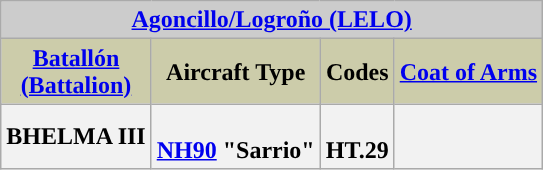<table class="wikitable">
<tr>
<th style= "background:#cccccc;" colspan=4;><a href='#'>Agoncillo/Logroño (LELO)</a></th>
</tr>
<tr>
<th style="text-align: center; background: #ccccaa;"><a href='#'>Batallón<br>(Battalion)</a></th>
<th style="text-align: center; background: #ccccaa;">Aircraft Type</th>
<th style="text-align: center; background: #ccccaa;">Codes</th>
<th style="text-align: center; background: #ccccaa;"><a href='#'>Coat of Arms</a></th>
</tr>
<tr>
<th style="text-align: center;">BHELMA III</th>
<th><br><a href='#'>NH90</a> "Sarrio"</th>
<th><br>HT.29</th>
<th></th>
</tr>
</table>
